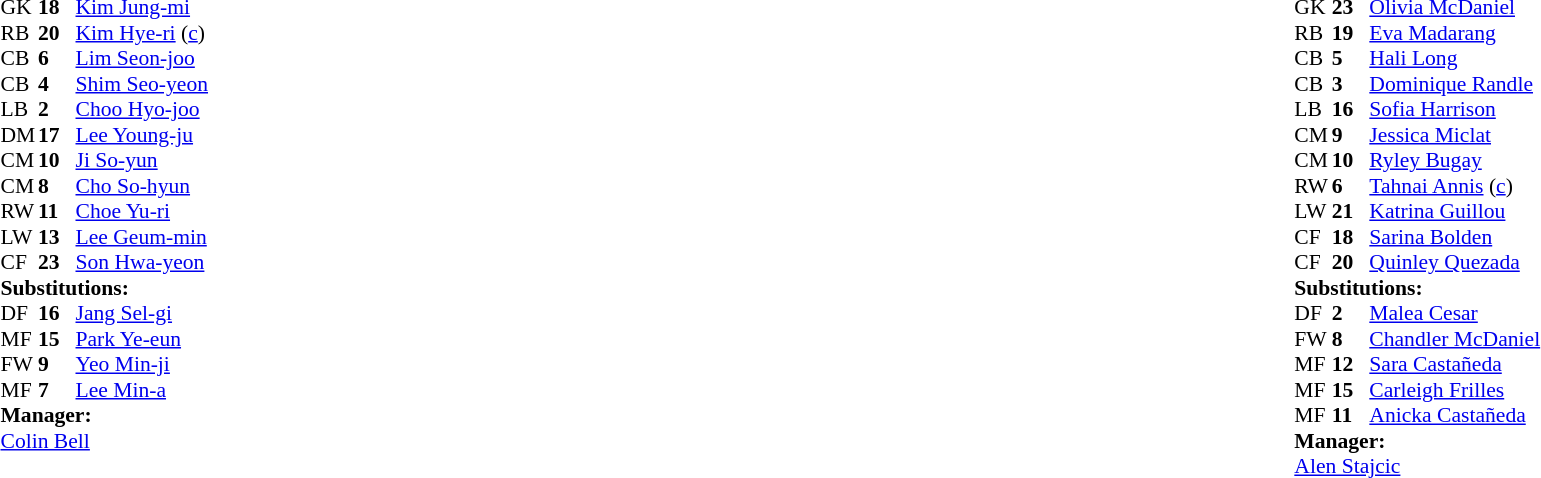<table width="100%">
<tr>
<td valign="top" width="50%"><br><table style="font-size:90%" cellspacing="0" cellpadding="0">
<tr>
<th width=25></th>
<th width=25></th>
</tr>
<tr>
<td>GK</td>
<td><strong>18</strong></td>
<td><a href='#'>Kim Jung-mi</a></td>
</tr>
<tr>
<td>RB</td>
<td><strong>20</strong></td>
<td><a href='#'>Kim Hye-ri</a> (<a href='#'>c</a>)</td>
</tr>
<tr>
<td>CB</td>
<td><strong>6</strong></td>
<td><a href='#'>Lim Seon-joo</a></td>
</tr>
<tr>
<td>CB</td>
<td><strong>4</strong></td>
<td><a href='#'>Shim Seo-yeon</a></td>
</tr>
<tr>
<td>LB</td>
<td><strong>2</strong></td>
<td><a href='#'>Choo Hyo-joo</a></td>
</tr>
<tr>
<td>DM</td>
<td><strong>17</strong></td>
<td><a href='#'>Lee Young-ju</a></td>
<td></td>
<td></td>
</tr>
<tr>
<td>CM</td>
<td><strong>10</strong></td>
<td><a href='#'>Ji So-yun</a></td>
<td></td>
<td></td>
</tr>
<tr>
<td>CM</td>
<td><strong>8</strong></td>
<td><a href='#'>Cho So-hyun</a></td>
</tr>
<tr>
<td>RW</td>
<td><strong>11</strong></td>
<td><a href='#'>Choe Yu-ri</a></td>
<td></td>
<td></td>
</tr>
<tr>
<td>LW</td>
<td><strong>13</strong></td>
<td><a href='#'>Lee Geum-min</a></td>
</tr>
<tr>
<td>CF</td>
<td><strong>23</strong></td>
<td><a href='#'>Son Hwa-yeon</a></td>
<td></td>
<td></td>
</tr>
<tr>
<td colspan=3><strong>Substitutions:</strong></td>
</tr>
<tr>
<td>DF</td>
<td><strong>16</strong></td>
<td><a href='#'>Jang Sel-gi</a></td>
<td></td>
<td></td>
</tr>
<tr>
<td>MF</td>
<td><strong>15</strong></td>
<td><a href='#'>Park Ye-eun</a></td>
<td></td>
<td></td>
</tr>
<tr>
<td>FW</td>
<td><strong>9</strong></td>
<td><a href='#'>Yeo Min-ji</a></td>
<td></td>
<td></td>
</tr>
<tr>
<td>MF</td>
<td><strong>7</strong></td>
<td><a href='#'>Lee Min-a</a></td>
<td></td>
<td></td>
</tr>
<tr>
<td colspan=3><strong>Manager:</strong></td>
</tr>
<tr>
<td colspan=3> <a href='#'>Colin Bell</a></td>
</tr>
</table>
</td>
<td valign="top" width="50%"><br><table style="font-size:90%; margin:auto" cellspacing="0" cellpadding="0">
<tr>
<th width=25></th>
<th width=25></th>
</tr>
<tr>
<td>GK</td>
<td><strong>23</strong></td>
<td><a href='#'>Olivia McDaniel</a></td>
</tr>
<tr>
<td>RB</td>
<td><strong>19</strong></td>
<td><a href='#'>Eva Madarang</a></td>
<td></td>
<td></td>
</tr>
<tr>
<td>CB</td>
<td><strong>5</strong></td>
<td><a href='#'>Hali Long</a></td>
</tr>
<tr>
<td>CB</td>
<td><strong>3</strong></td>
<td><a href='#'>Dominique Randle</a></td>
</tr>
<tr>
<td>LB</td>
<td><strong>16</strong></td>
<td><a href='#'>Sofia Harrison</a></td>
</tr>
<tr>
<td>CM</td>
<td><strong>9</strong></td>
<td><a href='#'>Jessica Miclat</a></td>
<td></td>
<td></td>
</tr>
<tr>
<td>CM</td>
<td><strong>10</strong></td>
<td><a href='#'>Ryley Bugay</a></td>
</tr>
<tr>
<td>RW</td>
<td><strong>6</strong></td>
<td><a href='#'>Tahnai Annis</a> (<a href='#'>c</a>)</td>
<td></td>
<td></td>
</tr>
<tr>
<td>LW</td>
<td><strong>21</strong></td>
<td><a href='#'>Katrina Guillou</a></td>
</tr>
<tr>
<td>CF</td>
<td><strong>18</strong></td>
<td><a href='#'>Sarina Bolden</a></td>
</tr>
<tr>
<td>CF</td>
<td><strong>20</strong></td>
<td><a href='#'>Quinley Quezada</a></td>
<td></td>
<td></td>
</tr>
<tr>
<td colspan=3><strong>Substitutions:</strong></td>
</tr>
<tr>
<td>DF</td>
<td><strong>2</strong></td>
<td><a href='#'>Malea Cesar</a></td>
<td></td>
<td></td>
</tr>
<tr>
<td>FW</td>
<td><strong>8</strong></td>
<td><a href='#'>Chandler McDaniel</a></td>
<td></td>
<td> </td>
</tr>
<tr>
<td>MF</td>
<td><strong>12</strong></td>
<td><a href='#'>Sara Castañeda</a></td>
<td></td>
<td></td>
</tr>
<tr>
<td>MF</td>
<td><strong>15</strong></td>
<td><a href='#'>Carleigh Frilles</a></td>
<td></td>
<td></td>
</tr>
<tr>
<td>MF</td>
<td><strong>11</strong></td>
<td><a href='#'>Anicka Castañeda</a></td>
<td></td>
<td></td>
</tr>
<tr>
<td colspan=3><strong>Manager:</strong></td>
</tr>
<tr>
<td colspan=3> <a href='#'>Alen Stajcic</a></td>
</tr>
</table>
</td>
</tr>
</table>
